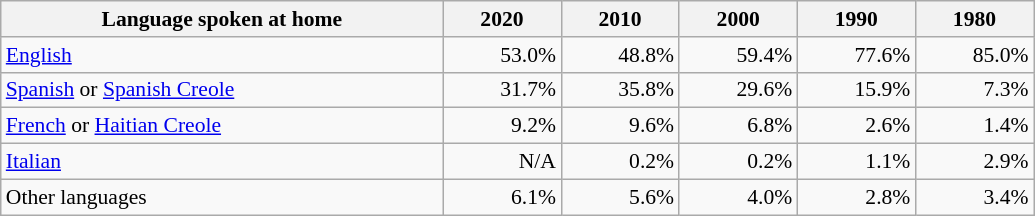<table class="wikitable" style="font-size: 90%; text-align: right;">
<tr>
<th style="width: 20em;">Language spoken at home</th>
<th style="width: 5em;">2020</th>
<th style="width: 5em;">2010</th>
<th style="width: 5em;">2000</th>
<th style="width: 5em;">1990</th>
<th style="width: 5em;">1980</th>
</tr>
<tr>
<td style="text-align:left"><a href='#'>English</a></td>
<td>53.0%</td>
<td>48.8%</td>
<td>59.4%</td>
<td>77.6%</td>
<td>85.0%</td>
</tr>
<tr>
<td style="text-align:left"><a href='#'>Spanish</a> or <a href='#'>Spanish Creole</a></td>
<td>31.7%</td>
<td>35.8%</td>
<td>29.6%</td>
<td>15.9%</td>
<td>7.3%</td>
</tr>
<tr>
<td style="text-align:left"><a href='#'>French</a> or <a href='#'>Haitian Creole</a></td>
<td>9.2%</td>
<td>9.6%</td>
<td>6.8%</td>
<td>2.6%</td>
<td>1.4%</td>
</tr>
<tr>
<td style="text-align:left"><a href='#'>Italian</a></td>
<td>N/A</td>
<td>0.2%</td>
<td>0.2%</td>
<td>1.1%</td>
<td>2.9%</td>
</tr>
<tr>
<td style="text-align:left">Other languages</td>
<td>6.1%</td>
<td>5.6%</td>
<td>4.0%</td>
<td>2.8%</td>
<td>3.4%</td>
</tr>
</table>
